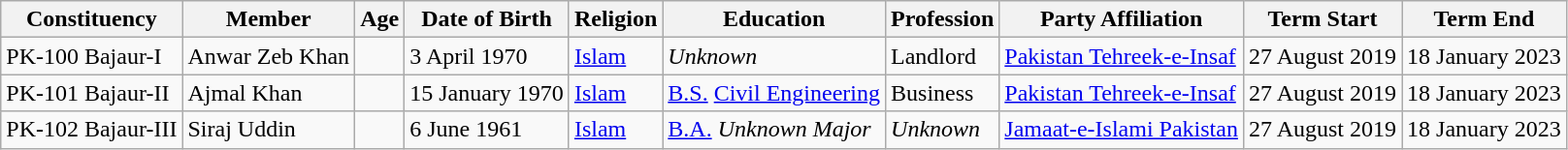<table class="wikitable sortable">
<tr>
<th>Constituency</th>
<th>Member</th>
<th>Age</th>
<th>Date of Birth</th>
<th>Religion</th>
<th>Education</th>
<th>Profession</th>
<th>Party Affiliation</th>
<th>Term Start</th>
<th>Term End</th>
</tr>
<tr>
<td>PK-100 Bajaur-I</td>
<td>Anwar Zeb Khan</td>
<td></td>
<td>3 April 1970</td>
<td><a href='#'>Islam</a></td>
<td><em>Unknown</em></td>
<td>Landlord</td>
<td> <a href='#'>Pakistan Tehreek-e-Insaf</a></td>
<td>27 August 2019</td>
<td>18 January 2023</td>
</tr>
<tr>
<td>PK-101 Bajaur-II</td>
<td>Ajmal Khan</td>
<td></td>
<td>15 January 1970</td>
<td><a href='#'>Islam</a></td>
<td><a href='#'>B.S.</a> <a href='#'>Civil Engineering</a></td>
<td>Business</td>
<td> <a href='#'>Pakistan Tehreek-e-Insaf</a></td>
<td>27 August 2019</td>
<td>18 January 2023</td>
</tr>
<tr>
<td>PK-102 Bajaur-III</td>
<td>Siraj Uddin</td>
<td></td>
<td>6 June 1961</td>
<td><a href='#'>Islam</a></td>
<td><a href='#'>B.A.</a> <em>Unknown Major</em></td>
<td><em>Unknown</em></td>
<td> <a href='#'>Jamaat-e-Islami Pakistan</a></td>
<td>27 August 2019</td>
<td>18 January 2023</td>
</tr>
</table>
